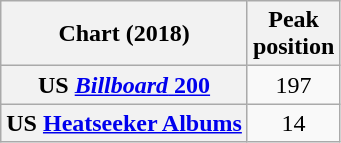<table class="wikitable sortable plainrowheaders" style="text-align:center">
<tr>
<th scope="col">Chart (2018)</th>
<th scope="col">Peak<br> position</th>
</tr>
<tr>
<th scope="row">US <a href='#'><em>Billboard</em> 200</a></th>
<td style="text-align:center;">197</td>
</tr>
<tr>
<th scope="row">US <a href='#'>Heatseeker Albums</a></th>
<td>14</td>
</tr>
</table>
